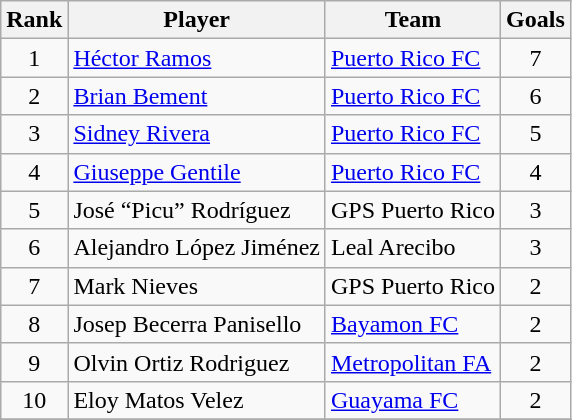<table class="wikitable">
<tr>
<th>Rank</th>
<th>Player</th>
<th>Team</th>
<th>Goals</th>
</tr>
<tr>
<td align=center>1</td>
<td> <a href='#'>Héctor Ramos</a></td>
<td> <a href='#'>Puerto Rico FC</a></td>
<td align=center>7</td>
</tr>
<tr>
<td align=center>2</td>
<td> <a href='#'>Brian Bement</a></td>
<td> <a href='#'>Puerto Rico FC</a></td>
<td align=center>6</td>
</tr>
<tr>
<td align=center>3</td>
<td> <a href='#'>Sidney Rivera</a></td>
<td> <a href='#'>Puerto Rico FC</a></td>
<td align=center>5</td>
</tr>
<tr>
<td align=center>4</td>
<td> <a href='#'>Giuseppe Gentile</a></td>
<td> <a href='#'>Puerto Rico FC</a></td>
<td align=center>4</td>
</tr>
<tr>
<td align=center>5</td>
<td> José “Picu” Rodríguez</td>
<td> GPS Puerto Rico</td>
<td align=center>3</td>
</tr>
<tr>
<td align=center>6</td>
<td> Alejandro López Jiménez</td>
<td> Leal Arecibo</td>
<td align=center>3</td>
</tr>
<tr>
<td align=center>7</td>
<td> Mark Nieves</td>
<td> GPS Puerto Rico</td>
<td align=center>2</td>
</tr>
<tr>
<td align=center>8</td>
<td> Josep Becerra Panisello</td>
<td> <a href='#'>Bayamon FC</a></td>
<td align=center>2</td>
</tr>
<tr>
<td align=center>9</td>
<td> Olvin Ortiz Rodriguez</td>
<td> <a href='#'>Metropolitan FA</a></td>
<td align=center>2</td>
</tr>
<tr>
<td align=center>10</td>
<td> Eloy Matos Velez</td>
<td> <a href='#'>Guayama FC</a></td>
<td align=center>2</td>
</tr>
<tr>
</tr>
</table>
